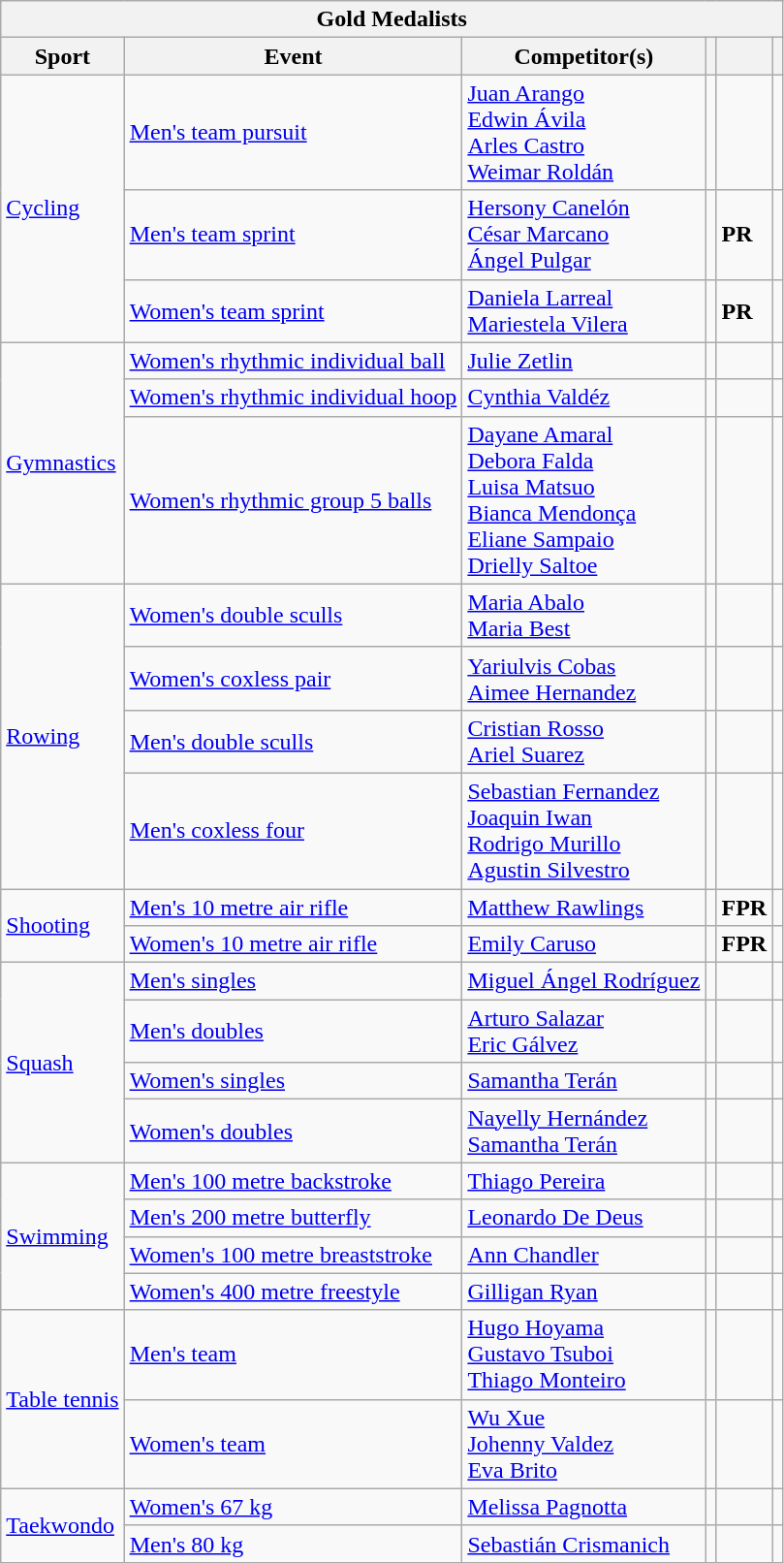<table class="wikitable">
<tr>
<th colspan="14">Gold Medalists</th>
</tr>
<tr>
<th>Sport</th>
<th>Event</th>
<th>Competitor(s)</th>
<th></th>
<th></th>
<th></th>
</tr>
<tr>
<td rowspan="3"><a href='#'>Cycling</a></td>
<td><a href='#'>Men's team pursuit</a></td>
<td><a href='#'>Juan Arango</a><br><a href='#'>Edwin Ávila</a><br><a href='#'>Arles Castro</a><br><a href='#'>Weimar Roldán</a></td>
<td></td>
<td></td>
<td></td>
</tr>
<tr>
<td><a href='#'>Men's team sprint</a></td>
<td><a href='#'>Hersony Canelón</a><br><a href='#'>César Marcano</a><br><a href='#'>Ángel Pulgar</a></td>
<td></td>
<td><strong>PR</strong></td>
<td></td>
</tr>
<tr>
<td><a href='#'>Women's team sprint</a></td>
<td><a href='#'>Daniela Larreal</a><br><a href='#'>Mariestela Vilera</a></td>
<td></td>
<td><strong>PR</strong></td>
<td></td>
</tr>
<tr>
<td rowspan="3"><a href='#'>Gymnastics</a></td>
<td><a href='#'>Women's rhythmic individual ball</a></td>
<td><a href='#'>Julie Zetlin</a></td>
<td></td>
<td></td>
<td></td>
</tr>
<tr>
<td><a href='#'>Women's rhythmic individual hoop</a></td>
<td><a href='#'>Cynthia Valdéz</a></td>
<td></td>
<td></td>
<td></td>
</tr>
<tr>
<td><a href='#'>Women's rhythmic group 5 balls</a></td>
<td><a href='#'>Dayane Amaral</a><br><a href='#'>Debora Falda</a><br><a href='#'>Luisa Matsuo</a><br><a href='#'>Bianca Mendonça</a><br><a href='#'>Eliane Sampaio</a><br><a href='#'>Drielly Saltoe</a></td>
<td></td>
<td></td>
<td></td>
</tr>
<tr>
<td rowspan="4"><a href='#'>Rowing</a></td>
<td><a href='#'>Women's double sculls</a></td>
<td><a href='#'>Maria Abalo</a><br><a href='#'>Maria Best</a></td>
<td></td>
<td></td>
<td></td>
</tr>
<tr>
<td><a href='#'>Women's coxless pair</a></td>
<td><a href='#'>Yariulvis Cobas</a><br><a href='#'>Aimee Hernandez</a></td>
<td></td>
<td></td>
<td></td>
</tr>
<tr>
<td><a href='#'>Men's double sculls</a></td>
<td><a href='#'>Cristian Rosso</a><br><a href='#'>Ariel Suarez</a></td>
<td></td>
<td></td>
<td></td>
</tr>
<tr>
<td><a href='#'>Men's coxless four</a></td>
<td><a href='#'>Sebastian Fernandez</a><br><a href='#'>Joaquin Iwan</a><br><a href='#'>Rodrigo Murillo</a><br><a href='#'>Agustin Silvestro</a></td>
<td></td>
<td></td>
<td></td>
</tr>
<tr>
<td rowspan="2"><a href='#'>Shooting</a></td>
<td><a href='#'>Men's 10 metre air rifle</a></td>
<td><a href='#'>Matthew Rawlings</a></td>
<td></td>
<td><strong>FPR</strong></td>
<td></td>
</tr>
<tr>
<td><a href='#'>Women's 10 metre air rifle</a></td>
<td><a href='#'>Emily Caruso</a></td>
<td></td>
<td><strong>FPR</strong></td>
<td></td>
</tr>
<tr>
<td rowspan="4"><a href='#'>Squash</a></td>
<td><a href='#'>Men's singles</a></td>
<td><a href='#'>Miguel Ángel Rodríguez</a></td>
<td></td>
<td></td>
<td></td>
</tr>
<tr>
<td><a href='#'>Men's doubles</a></td>
<td><a href='#'>Arturo Salazar</a><br><a href='#'>Eric Gálvez</a></td>
<td></td>
<td></td>
<td></td>
</tr>
<tr>
<td><a href='#'>Women's singles</a></td>
<td><a href='#'>Samantha Terán</a></td>
<td></td>
<td></td>
<td></td>
</tr>
<tr>
<td><a href='#'>Women's doubles</a></td>
<td><a href='#'>Nayelly Hernández</a><br><a href='#'>Samantha Terán</a></td>
<td></td>
<td></td>
<td></td>
</tr>
<tr>
<td rowspan="4"><a href='#'>Swimming</a></td>
<td><a href='#'>Men's 100 metre backstroke</a></td>
<td><a href='#'>Thiago Pereira</a></td>
<td></td>
<td></td>
<td></td>
</tr>
<tr>
<td><a href='#'>Men's 200 metre butterfly</a></td>
<td><a href='#'>Leonardo De Deus</a></td>
<td></td>
<td></td>
<td></td>
</tr>
<tr>
<td><a href='#'>Women's 100 metre breaststroke</a></td>
<td><a href='#'>Ann Chandler</a></td>
<td></td>
<td></td>
<td></td>
</tr>
<tr>
<td><a href='#'>Women's 400 metre freestyle</a></td>
<td><a href='#'>Gilligan Ryan</a></td>
<td></td>
<td></td>
<td></td>
</tr>
<tr>
<td rowspan="2"><a href='#'>Table tennis</a></td>
<td><a href='#'>Men's team</a></td>
<td><a href='#'>Hugo Hoyama</a><br><a href='#'>Gustavo Tsuboi</a><br><a href='#'>Thiago Monteiro</a></td>
<td></td>
<td></td>
<td></td>
</tr>
<tr>
<td><a href='#'>Women's team</a></td>
<td><a href='#'>Wu Xue</a><br><a href='#'>Johenny Valdez</a><br><a href='#'>Eva Brito</a></td>
<td></td>
<td></td>
<td></td>
</tr>
<tr>
<td rowspan="2"><a href='#'>Taekwondo</a></td>
<td><a href='#'>Women's 67 kg</a></td>
<td><a href='#'>Melissa Pagnotta</a></td>
<td></td>
<td></td>
<td></td>
</tr>
<tr>
<td><a href='#'>Men's 80 kg</a></td>
<td><a href='#'>Sebastián Crismanich</a></td>
<td></td>
<td></td>
<td></td>
</tr>
</table>
